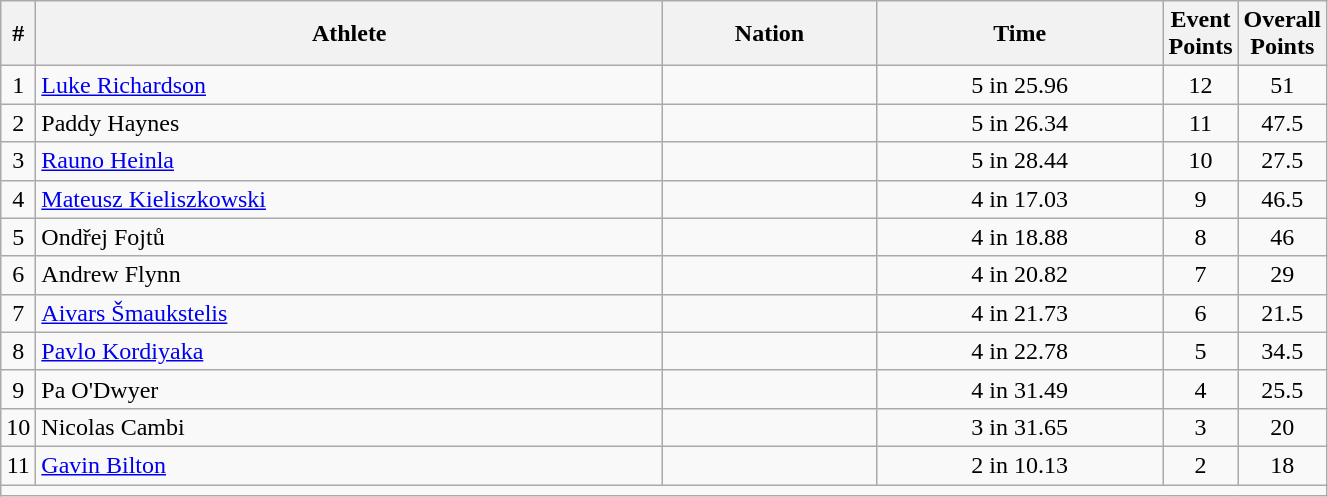<table class="wikitable sortable" style="text-align:center;width: 70%;">
<tr>
<th scope="col" style="width: 10px;">#</th>
<th scope="col">Athlete</th>
<th scope="col">Nation</th>
<th scope="col">Time</th>
<th scope="col" style="width: 10px;">Event Points</th>
<th scope="col" style="width: 10px;">Overall Points</th>
</tr>
<tr>
<td>1</td>
<td align=left><a href='#'>Luke Richardson</a></td>
<td align=left></td>
<td>5 in 25.96</td>
<td>12</td>
<td>51</td>
</tr>
<tr>
<td>2</td>
<td align=left>Paddy Haynes</td>
<td align=left></td>
<td>5 in 26.34</td>
<td>11</td>
<td>47.5</td>
</tr>
<tr>
<td>3</td>
<td align=left><a href='#'>Rauno Heinla</a></td>
<td align=left></td>
<td>5 in 28.44</td>
<td>10</td>
<td>27.5</td>
</tr>
<tr>
<td>4</td>
<td align=left><a href='#'>Mateusz Kieliszkowski</a></td>
<td align=left></td>
<td>4 in 17.03</td>
<td>9</td>
<td>46.5</td>
</tr>
<tr>
<td>5</td>
<td align=left>Ondřej Fojtů</td>
<td align=left></td>
<td>4 in 18.88</td>
<td>8</td>
<td>46</td>
</tr>
<tr>
<td>6</td>
<td align=left>Andrew Flynn</td>
<td align=left></td>
<td>4 in 20.82</td>
<td>7</td>
<td>29</td>
</tr>
<tr>
<td>7</td>
<td align=left><a href='#'>Aivars Šmaukstelis</a></td>
<td align=left></td>
<td>4 in 21.73</td>
<td>6</td>
<td>21.5</td>
</tr>
<tr>
<td>8</td>
<td align=left><a href='#'>Pavlo Kordiyaka</a></td>
<td align=left></td>
<td>4 in 22.78</td>
<td>5</td>
<td>34.5</td>
</tr>
<tr>
<td>9</td>
<td align=left>Pa O'Dwyer</td>
<td align=left></td>
<td>4 in 31.49</td>
<td>4</td>
<td>25.5</td>
</tr>
<tr>
<td>10</td>
<td align=left>Nicolas Cambi</td>
<td align=left></td>
<td>3 in 31.65</td>
<td>3</td>
<td>20</td>
</tr>
<tr>
<td>11</td>
<td align=left><a href='#'>Gavin Bilton</a></td>
<td align=left></td>
<td>2 in 10.13</td>
<td>2</td>
<td>18</td>
</tr>
<tr class="sortbottom">
<td colspan="6"></td>
</tr>
</table>
